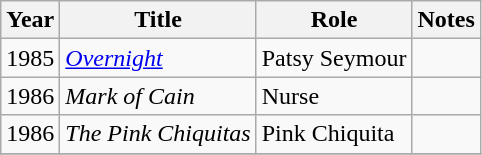<table class="wikitable sortable">
<tr>
<th>Year</th>
<th>Title</th>
<th>Role</th>
<th class="unsortable">Notes</th>
</tr>
<tr>
<td>1985</td>
<td><em><a href='#'>Overnight</a></em></td>
<td>Patsy Seymour</td>
<td></td>
</tr>
<tr>
<td>1986</td>
<td><em>Mark of Cain</em></td>
<td>Nurse</td>
<td></td>
</tr>
<tr>
<td>1986</td>
<td><em>The Pink Chiquitas</em></td>
<td>Pink Chiquita</td>
<td></td>
</tr>
<tr>
</tr>
</table>
